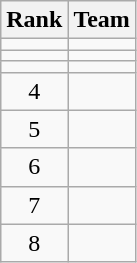<table class="wikitable" style="text-align: center;">
<tr>
<th>Rank</th>
<th>Team</th>
</tr>
<tr>
<td></td>
<td align="left"></td>
</tr>
<tr>
<td></td>
<td align="left"></td>
</tr>
<tr>
<td></td>
<td align="left"></td>
</tr>
<tr>
<td>4</td>
<td align="left"></td>
</tr>
<tr>
<td>5</td>
<td align="left"></td>
</tr>
<tr>
<td>6</td>
<td align="left"></td>
</tr>
<tr>
<td>7</td>
<td align="left"></td>
</tr>
<tr>
<td>8</td>
<td align="left"></td>
</tr>
</table>
